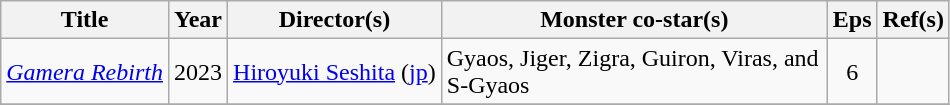<table class="wikitable sortable">
<tr>
<th scope="col">Title</th>
<th scope="col">Year</th>
<th scope="col">Director(s)</th>
<th style="width:250px;">Monster co-star(s)</th>
<th scope="col" class="unsortable">Eps</th>
<th scope="col" class="unsortable">Ref(s)</th>
</tr>
<tr>
<td><em><a href='#'>Gamera Rebirth</a></em></td>
<td style="text-align:center">2023</td>
<td style="text-align:center"><a href='#'>Hiroyuki Seshita</a> (<a href='#'>jp</a>)</td>
<td>Gyaos, Jiger, Zigra, Guiron, Viras, and S-Gyaos</td>
<td style="text-align:center">6</td>
<td style="text-align:center"></td>
</tr>
<tr>
</tr>
</table>
